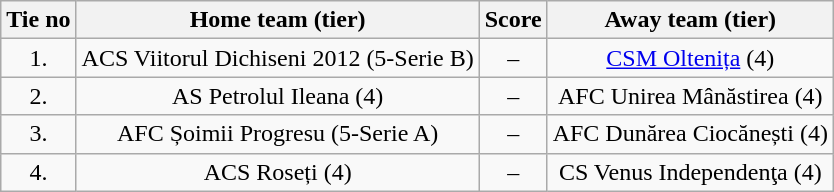<table class="wikitable" style="text-align: center">
<tr>
<th>Tie no</th>
<th>Home team (tier)</th>
<th>Score</th>
<th>Away team (tier)</th>
</tr>
<tr>
<td>1.</td>
<td>ACS Viitorul Dichiseni 2012 (5-Serie B)</td>
<td>–</td>
<td><a href='#'>CSM Oltenița</a> (4)</td>
</tr>
<tr>
<td>2.</td>
<td>AS Petrolul Ileana (4)</td>
<td>–</td>
<td>AFC Unirea Mânăstirea (4)</td>
</tr>
<tr>
<td>3.</td>
<td>AFC Șoimii Progresu (5-Serie A)</td>
<td>–</td>
<td>AFC Dunărea Ciocănești (4)</td>
</tr>
<tr>
<td>4.</td>
<td>ACS Roseți (4)</td>
<td>–</td>
<td>CS Venus Independenţa (4)</td>
</tr>
</table>
